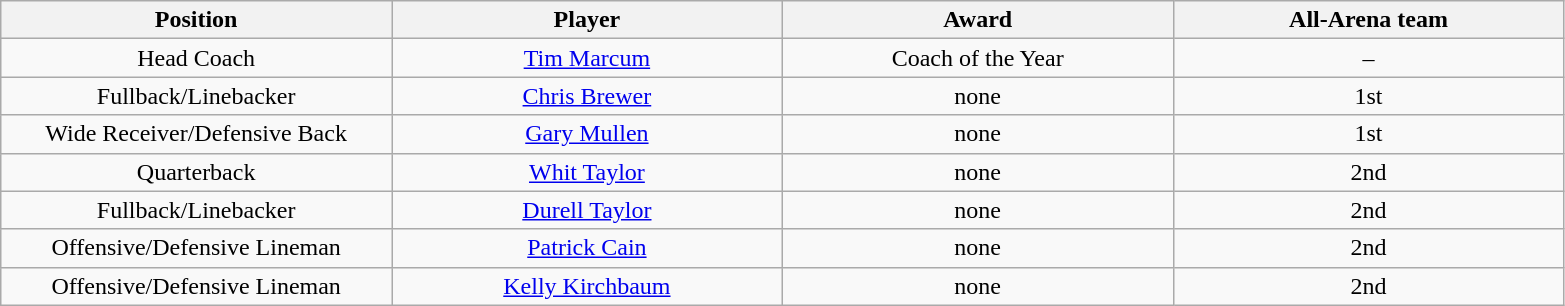<table class="wikitable sortable">
<tr>
<th bgcolor="#DDDDFF" width="20%">Position</th>
<th bgcolor="#DDDDFF" width="20%">Player</th>
<th bgcolor="#DDDDFF" width="20%">Award</th>
<th bgcolor="#DDDDFF" width="20%">All-Arena team</th>
</tr>
<tr align="center">
<td>Head Coach</td>
<td><a href='#'>Tim Marcum</a></td>
<td>Coach of the Year</td>
<td>–</td>
</tr>
<tr align="center">
<td>Fullback/Linebacker</td>
<td><a href='#'>Chris Brewer</a></td>
<td>none</td>
<td>1st</td>
</tr>
<tr align="center">
<td>Wide Receiver/Defensive Back</td>
<td><a href='#'>Gary Mullen</a></td>
<td>none</td>
<td>1st</td>
</tr>
<tr align="center">
<td>Quarterback</td>
<td><a href='#'>Whit Taylor</a></td>
<td>none</td>
<td>2nd</td>
</tr>
<tr align="center">
<td>Fullback/Linebacker</td>
<td><a href='#'>Durell Taylor</a></td>
<td>none</td>
<td>2nd</td>
</tr>
<tr align="center">
<td>Offensive/Defensive Lineman</td>
<td><a href='#'>Patrick Cain</a></td>
<td>none</td>
<td>2nd</td>
</tr>
<tr align="center">
<td>Offensive/Defensive Lineman</td>
<td><a href='#'>Kelly Kirchbaum</a></td>
<td>none</td>
<td>2nd</td>
</tr>
</table>
